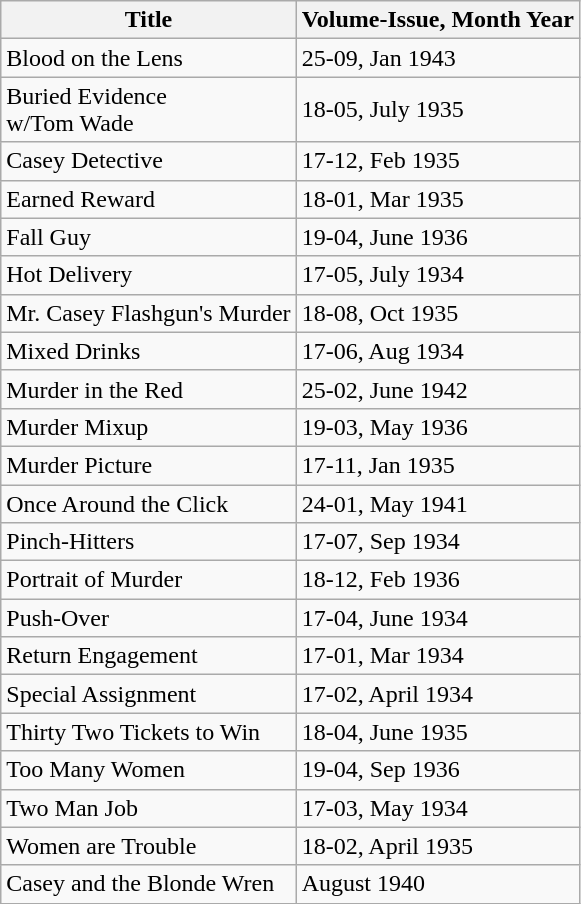<table class="wikitable sortable">
<tr>
<th>Title</th>
<th>Volume-Issue, Month Year</th>
</tr>
<tr>
<td>Blood on the Lens</td>
<td>25-09, Jan 1943</td>
</tr>
<tr>
<td>Buried Evidence<br>w/Tom Wade</td>
<td>18-05, July 1935</td>
</tr>
<tr>
<td>Casey Detective</td>
<td>17-12, Feb 1935</td>
</tr>
<tr>
<td>Earned Reward</td>
<td>18-01, Mar 1935</td>
</tr>
<tr>
<td>Fall Guy</td>
<td>19-04, June 1936</td>
</tr>
<tr>
<td>Hot Delivery</td>
<td>17-05, July 1934</td>
</tr>
<tr>
<td>Mr. Casey Flashgun's Murder</td>
<td>18-08, Oct 1935</td>
</tr>
<tr>
<td>Mixed Drinks</td>
<td>17-06, Aug 1934</td>
</tr>
<tr>
<td>Murder in the Red</td>
<td>25-02, June 1942</td>
</tr>
<tr>
<td>Murder Mixup</td>
<td>19-03, May 1936</td>
</tr>
<tr>
<td>Murder Picture</td>
<td>17-11, Jan 1935</td>
</tr>
<tr>
<td>Once Around the Click</td>
<td>24-01, May 1941</td>
</tr>
<tr>
<td>Pinch-Hitters</td>
<td>17-07, Sep 1934</td>
</tr>
<tr>
<td>Portrait of Murder</td>
<td>18-12, Feb 1936</td>
</tr>
<tr>
<td>Push-Over</td>
<td>17-04, June 1934</td>
</tr>
<tr>
<td>Return Engagement</td>
<td>17-01, Mar 1934</td>
</tr>
<tr>
<td>Special Assignment</td>
<td>17-02, April 1934</td>
</tr>
<tr>
<td>Thirty Two Tickets to Win</td>
<td>18-04, June 1935</td>
</tr>
<tr>
<td>Too Many Women</td>
<td>19-04, Sep 1936</td>
</tr>
<tr>
<td>Two Man Job</td>
<td>17-03, May 1934</td>
</tr>
<tr>
<td>Women are Trouble</td>
<td>18-02, April 1935</td>
</tr>
<tr>
<td>Casey and the Blonde Wren</td>
<td>August 1940</td>
</tr>
</table>
